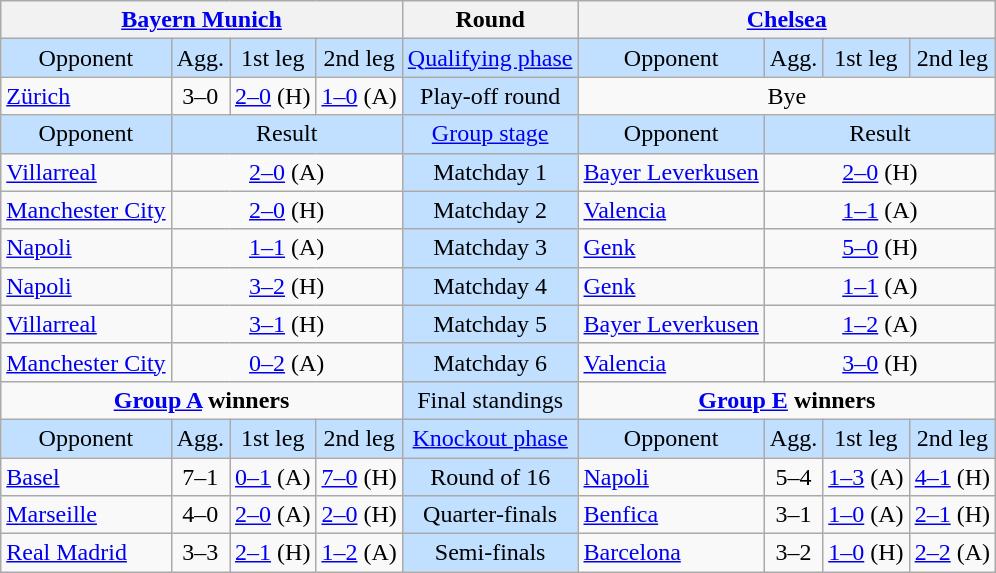<table class="wikitable" style="text-align:center">
<tr>
<th colspan=4> <a href='#'>Bayern Munich</a></th>
<th>Round</th>
<th colspan=4> <a href='#'>Chelsea</a></th>
</tr>
<tr style="background:#c1e0ff">
<td>Opponent</td>
<td>Agg.</td>
<td>1st leg</td>
<td>2nd leg</td>
<td><a href='#'>Qualifying phase</a></td>
<td>Opponent</td>
<td>Agg.</td>
<td>1st leg</td>
<td>2nd leg</td>
</tr>
<tr>
<td align=left> <a href='#'>Zürich</a></td>
<td>3–0</td>
<td><a href='#'>2–0</a> (H)</td>
<td><a href='#'>1–0</a> (A)</td>
<td style="background:#c1e0ff">Play-off round</td>
<td colspan=4>Bye</td>
</tr>
<tr style="background:#c1e0ff">
<td>Opponent</td>
<td colspan=3>Result</td>
<td><a href='#'>Group stage</a></td>
<td>Opponent</td>
<td colspan=3>Result</td>
</tr>
<tr>
<td align=left> <a href='#'>Villarreal</a></td>
<td colspan=3><a href='#'>2–0</a> (A)</td>
<td style="background:#c1e0ff">Matchday 1</td>
<td align=left> <a href='#'>Bayer Leverkusen</a></td>
<td colspan=3><a href='#'>2–0</a> (H)</td>
</tr>
<tr>
<td align=left> <a href='#'>Manchester City</a></td>
<td colspan=3><a href='#'>2–0</a> (H)</td>
<td style="background:#c1e0ff">Matchday 2</td>
<td align=left> <a href='#'>Valencia</a></td>
<td colspan=3><a href='#'>1–1</a> (A)</td>
</tr>
<tr>
<td align=left> <a href='#'>Napoli</a></td>
<td colspan=3><a href='#'>1–1</a> (A)</td>
<td style="background:#c1e0ff">Matchday 3</td>
<td align=left> <a href='#'>Genk</a></td>
<td colspan=3><a href='#'>5–0</a> (H)</td>
</tr>
<tr>
<td align=left> <a href='#'>Napoli</a></td>
<td colspan=3><a href='#'>3–2</a> (H)</td>
<td style="background:#c1e0ff">Matchday 4</td>
<td align=left> <a href='#'>Genk</a></td>
<td colspan=3><a href='#'>1–1</a> (A)</td>
</tr>
<tr>
<td align=left> <a href='#'>Villarreal</a></td>
<td colspan=3><a href='#'>3–1</a> (H)</td>
<td style="background:#c1e0ff">Matchday 5</td>
<td align=left> <a href='#'>Bayer Leverkusen</a></td>
<td colspan=3><a href='#'>1–2</a> (A)</td>
</tr>
<tr>
<td align=left> <a href='#'>Manchester City</a></td>
<td colspan=3><a href='#'>0–2</a> (A)</td>
<td style="background:#c1e0ff">Matchday 6</td>
<td align=left> <a href='#'>Valencia</a></td>
<td colspan=3><a href='#'>3–0</a> (H)</td>
</tr>
<tr>
<td colspan="4" style="text-align:center;vertical-align:top"><strong><a href='#'>Group A</a> winners</strong><br></td>
<td style="background:#c1e0ff">Final standings</td>
<td colspan="4" style="text-align:center;vertical-align:top"><strong><a href='#'>Group E</a> winners</strong><br></td>
</tr>
<tr style="background:#c1e0ff">
<td>Opponent</td>
<td>Agg.</td>
<td>1st leg</td>
<td>2nd leg</td>
<td><a href='#'>Knockout phase</a></td>
<td>Opponent</td>
<td>Agg.</td>
<td>1st leg</td>
<td>2nd leg</td>
</tr>
<tr>
<td align=left> <a href='#'>Basel</a></td>
<td>7–1</td>
<td><a href='#'>0–1</a> (A)</td>
<td><a href='#'>7–0</a> (H)</td>
<td style="background:#c1e0ff">Round of 16</td>
<td align=left> <a href='#'>Napoli</a></td>
<td>5–4</td>
<td><a href='#'>1–3</a> (A)</td>
<td><a href='#'>4–1</a>  (H)</td>
</tr>
<tr>
<td align=left> <a href='#'>Marseille</a></td>
<td>4–0</td>
<td><a href='#'>2–0</a> (A)</td>
<td><a href='#'>2–0</a> (H)</td>
<td style="background:#c1e0ff">Quarter-finals</td>
<td align=left> <a href='#'>Benfica</a></td>
<td>3–1</td>
<td><a href='#'>1–0</a> (A)</td>
<td><a href='#'>2–1</a> (H)</td>
</tr>
<tr>
<td align=left> <a href='#'>Real Madrid</a></td>
<td>3–3 </td>
<td><a href='#'>2–1</a> (H)</td>
<td><a href='#'>1–2</a>  (A)</td>
<td style="background:#c1e0ff">Semi-finals</td>
<td align=left> <a href='#'>Barcelona</a></td>
<td>3–2</td>
<td><a href='#'>1–0</a> (H)</td>
<td><a href='#'>2–2</a> (A)</td>
</tr>
</table>
